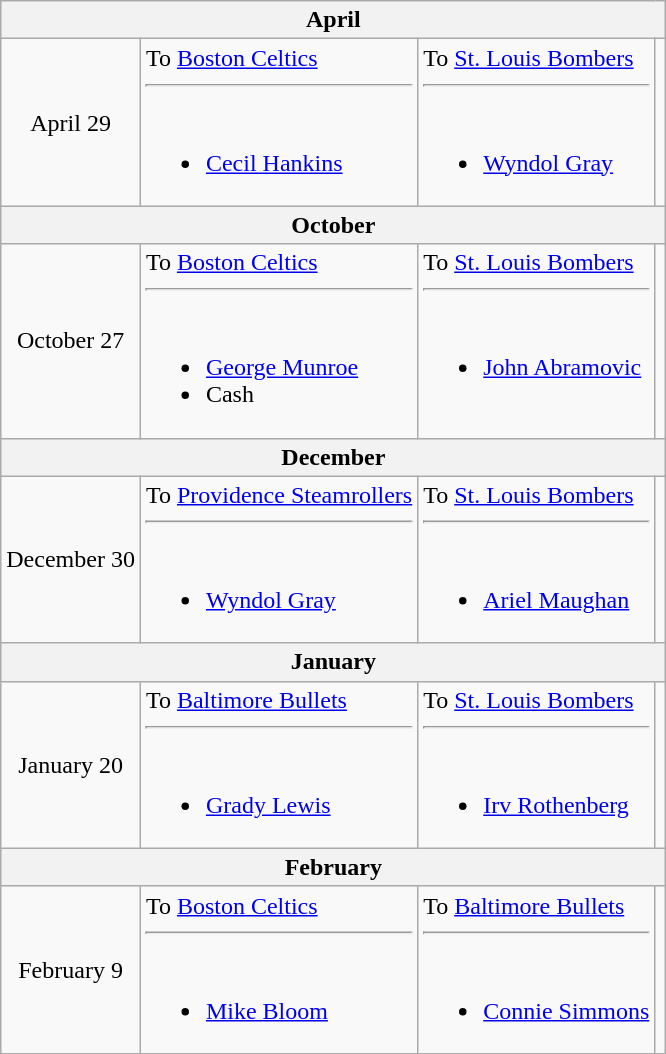<table class="wikitable" style="text-align:center">
<tr>
<th colspan=4>April</th>
</tr>
<tr>
<td>April 29</td>
<td align=left valign=top>To <a href='#'>Boston Celtics</a><hr><br><ul><li><a href='#'>Cecil Hankins</a></li></ul></td>
<td align=left valign=top>To <a href='#'>St. Louis Bombers</a><hr><br><ul><li><a href='#'>Wyndol Gray</a></li></ul></td>
<td align=center></td>
</tr>
<tr>
<th colspan=4>October</th>
</tr>
<tr>
<td>October 27</td>
<td align=left valign=top>To <a href='#'>Boston Celtics</a><hr><br><ul><li><a href='#'>George Munroe</a></li><li>Cash</li></ul></td>
<td align=left valign=top>To <a href='#'>St. Louis Bombers</a><hr><br><ul><li><a href='#'>John Abramovic</a></li></ul></td>
<td align=center></td>
</tr>
<tr>
<th colspan=4>December</th>
</tr>
<tr>
<td>December 30</td>
<td align=left valign=top>To <a href='#'>Providence Steamrollers</a><hr><br><ul><li><a href='#'>Wyndol Gray</a></li></ul></td>
<td align=left valign=top>To <a href='#'>St. Louis Bombers</a><hr><br><ul><li><a href='#'>Ariel Maughan</a></li></ul></td>
<td align=center></td>
</tr>
<tr>
<th colspan=4>January</th>
</tr>
<tr>
<td>January 20</td>
<td align=left valign=top>To <a href='#'>Baltimore Bullets</a><hr><br><ul><li><a href='#'>Grady Lewis</a></li></ul></td>
<td align=left valign=top>To <a href='#'>St. Louis Bombers</a><hr><br><ul><li><a href='#'>Irv Rothenberg</a></li></ul></td>
<td align=center></td>
</tr>
<tr>
<th colspan=4>February</th>
</tr>
<tr>
<td>February 9</td>
<td align=left valign=top>To <a href='#'>Boston Celtics</a><hr><br><ul><li><a href='#'>Mike Bloom</a></li></ul></td>
<td align=left valign=top>To <a href='#'>Baltimore Bullets</a><hr><br><ul><li><a href='#'>Connie Simmons</a></li></ul></td>
<td align=center></td>
</tr>
</table>
